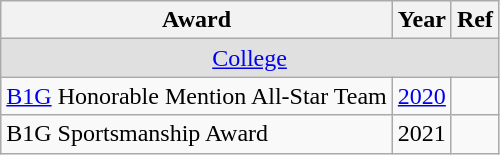<table class="wikitable">
<tr>
<th>Award</th>
<th>Year</th>
<th>Ref</th>
</tr>
<tr ALIGN="center" bgcolor="#e0e0e0">
<td colspan="3"><a href='#'>College</a></td>
</tr>
<tr>
<td><a href='#'>B1G</a> Honorable Mention All-Star Team</td>
<td><a href='#'>2020</a></td>
<td></td>
</tr>
<tr>
<td>B1G Sportsmanship Award</td>
<td>2021</td>
<td></td>
</tr>
</table>
